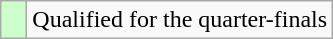<table class="wikitable">
<tr>
<td width=10px bgcolor="#ccffcc"></td>
<td>Qualified for the quarter-finals</td>
</tr>
</table>
